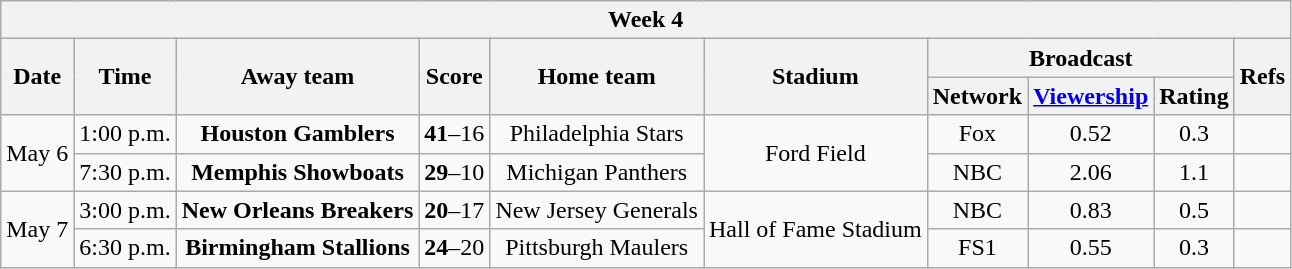<table class="wikitable" style="text-align:center;">
<tr>
<th colspan="10">Week 4</th>
</tr>
<tr>
<th rowspan="2">Date</th>
<th rowspan="2">Time<br></th>
<th rowspan="2">Away team</th>
<th rowspan="2">Score</th>
<th rowspan="2">Home team</th>
<th rowspan="2">Stadium</th>
<th colspan="3">Broadcast</th>
<th rowspan="2">Refs</th>
</tr>
<tr>
<th>Network</th>
<th><a href='#'>Viewership</a><br></th>
<th>Rating<br></th>
</tr>
<tr>
<td rowspan=2>May 6</td>
<td>1:00 p.m.</td>
<td><strong>Houston Gamblers</strong></td>
<td><strong>41</strong>–16</td>
<td>Philadelphia Stars</td>
<td rowspan="2">Ford Field</td>
<td>Fox</td>
<td>0.52</td>
<td>0.3</td>
<td></td>
</tr>
<tr>
<td>7:30 p.m.</td>
<td><strong>Memphis Showboats</strong></td>
<td><strong>29</strong>–10</td>
<td>Michigan Panthers</td>
<td>NBC</td>
<td>2.06</td>
<td>1.1</td>
<td></td>
</tr>
<tr>
<td rowspan=2>May 7</td>
<td>3:00 p.m.</td>
<td><strong>New Orleans Breakers</strong></td>
<td><strong>20</strong>–17</td>
<td>New Jersey Generals</td>
<td rowspan="2">Hall of Fame Stadium</td>
<td>NBC</td>
<td>0.83</td>
<td>0.5</td>
<td></td>
</tr>
<tr>
<td>6:30 p.m.</td>
<td><strong>Birmingham Stallions</strong></td>
<td><strong>24</strong>–20</td>
<td>Pittsburgh Maulers</td>
<td>FS1</td>
<td>0.55</td>
<td>0.3</td>
<td></td>
</tr>
</table>
